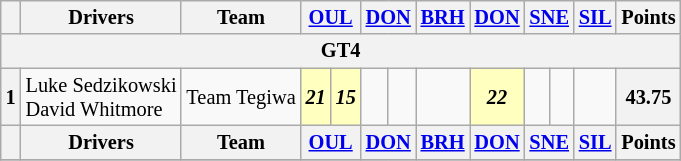<table class="wikitable" style="font-size:85%; text-align:center;">
<tr>
<th></th>
<th>Drivers</th>
<th>Team</th>
<th colspan=2><a href='#'>OUL</a></th>
<th colspan=2><a href='#'>DON</a></th>
<th><a href='#'>BRH</a></th>
<th><a href='#'>DON</a></th>
<th colspan=2><a href='#'>SNE</a></th>
<th><a href='#'>SIL</a></th>
<th>Points</th>
</tr>
<tr>
<th colspan=13>GT4</th>
</tr>
<tr>
<th>1</th>
<td align=left> Luke Sedzikowski<br> David Whitmore</td>
<td align=left> Team Tegiwa</td>
<td style="background:#ffffbf;"><strong><em>21</em></strong></td>
<td style="background:#ffffbf;"><strong><em>15</em></strong></td>
<td></td>
<td></td>
<td></td>
<td style="background:#ffffbf;"><strong><em>22</em></strong></td>
<td></td>
<td></td>
<td></td>
<th>43.75</th>
</tr>
<tr>
<th></th>
<th>Drivers</th>
<th>Team</th>
<th colspan=2><a href='#'>OUL</a></th>
<th colspan=2><a href='#'>DON</a></th>
<th><a href='#'>BRH</a></th>
<th><a href='#'>DON</a></th>
<th colspan=2><a href='#'>SNE</a></th>
<th><a href='#'>SIL</a></th>
<th>Points</th>
</tr>
<tr>
</tr>
</table>
